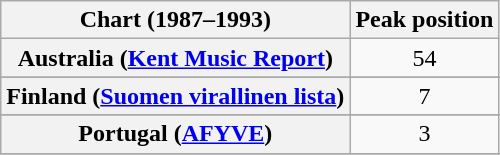<table class="wikitable plainrowheaders sortable">
<tr>
<th>Chart (1987–1993)</th>
<th>Peak position</th>
</tr>
<tr>
<th scope="row">Australia (<a href='#'>Kent Music Report</a>)</th>
<td style="text-align:center;">54</td>
</tr>
<tr>
</tr>
<tr>
</tr>
<tr>
<th scope="row">Finland (<a href='#'>Suomen virallinen lista</a>)</th>
<td style="text-align:center;">7</td>
</tr>
<tr>
</tr>
<tr>
</tr>
<tr>
</tr>
<tr>
</tr>
<tr>
</tr>
<tr>
<th scope="row">Portugal (<a href='#'>AFYVE</a>)</th>
<td style="text-align:center;">3</td>
</tr>
<tr>
</tr>
<tr>
</tr>
<tr>
</tr>
<tr>
</tr>
<tr>
</tr>
</table>
